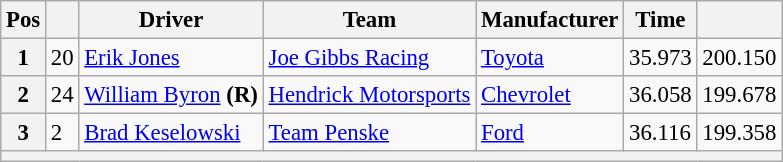<table class="wikitable" style="font-size:95%">
<tr>
<th>Pos</th>
<th></th>
<th>Driver</th>
<th>Team</th>
<th>Manufacturer</th>
<th>Time</th>
<th></th>
</tr>
<tr>
<th>1</th>
<td>20</td>
<td><a href='#'>Erik Jones</a></td>
<td><a href='#'>Joe Gibbs Racing</a></td>
<td><a href='#'>Toyota</a></td>
<td>35.973</td>
<td>200.150</td>
</tr>
<tr>
<th>2</th>
<td>24</td>
<td><a href='#'>William Byron</a> <strong>(R)</strong></td>
<td><a href='#'>Hendrick Motorsports</a></td>
<td><a href='#'>Chevrolet</a></td>
<td>36.058</td>
<td>199.678</td>
</tr>
<tr>
<th>3</th>
<td>2</td>
<td><a href='#'>Brad Keselowski</a></td>
<td><a href='#'>Team Penske</a></td>
<td><a href='#'>Ford</a></td>
<td>36.116</td>
<td>199.358</td>
</tr>
<tr>
<th colspan="7"></th>
</tr>
</table>
